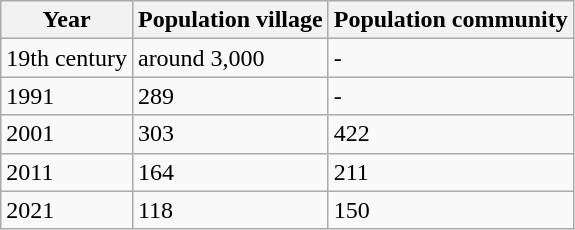<table class=wikitable>
<tr>
<th>Year</th>
<th>Population village</th>
<th>Population community</th>
</tr>
<tr>
<td>19th century</td>
<td>around 3,000</td>
<td>-</td>
</tr>
<tr>
<td>1991</td>
<td>289</td>
<td>-</td>
</tr>
<tr>
<td>2001</td>
<td>303</td>
<td>422</td>
</tr>
<tr>
<td>2011</td>
<td>164</td>
<td>211</td>
</tr>
<tr>
<td>2021</td>
<td>118</td>
<td>150</td>
</tr>
</table>
